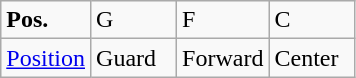<table class="wikitable">
<tr>
<td width="50"><strong>Pos.</strong></td>
<td width="50">G</td>
<td width="50">F</td>
<td width="50">C</td>
</tr>
<tr>
<td><a href='#'>Position</a></td>
<td>Guard</td>
<td>Forward</td>
<td>Center</td>
</tr>
</table>
